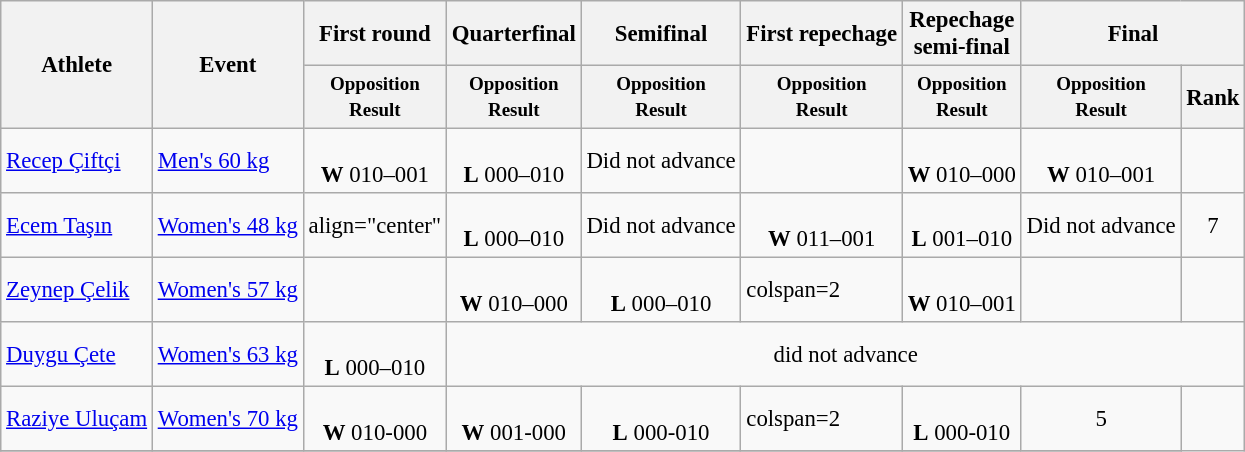<table class=wikitable style="font-size:95%">
<tr>
<th rowspan="2">Athlete</th>
<th rowspan="2">Event</th>
<th>First round</th>
<th>Quarterfinal</th>
<th>Semifinal</th>
<th>First repechage</th>
<th>Repechage <br>semi-final</th>
<th colspan="2">Final</th>
</tr>
<tr>
<th style="line-height:1em"><small>Opposition<br>Result</small></th>
<th style="line-height:1em"><small>Opposition<br>Result</small></th>
<th style="line-height:1em"><small>Opposition<br>Result</small></th>
<th style="line-height:1em"><small>Opposition<br>Result</small></th>
<th style="line-height:1em"><small>Opposition<br>Result</small></th>
<th style="line-height:1em"><small>Opposition<br>Result</small></th>
<th style="line-height:1em">Rank</th>
</tr>
<tr>
<td><a href='#'>Recep Çiftçi</a></td>
<td><a href='#'>Men's 60 kg</a></td>
<td align=center><br><strong>W</strong> 010–001</td>
<td align=center><br><strong>L</strong> 000–010</td>
<td align="center">Did not advance</td>
<td></td>
<td align=center><br><strong>W</strong> 010–000</td>
<td align=center><br><strong>W</strong> 010–001</td>
<td align="center"></td>
</tr>
<tr>
<td><a href='#'>Ecem Taşın</a></td>
<td><a href='#'>Women's 48 kg</a></td>
<td>align="center" </td>
<td align=center><br><strong>L</strong> 000–010</td>
<td align="center">Did not advance</td>
<td align=center><br><strong>W</strong> 011–001</td>
<td align=center><br><strong>L</strong> 001–010</td>
<td align="center">Did not advance</td>
<td align="center">7</td>
</tr>
<tr>
<td><a href='#'>Zeynep Çelik</a></td>
<td><a href='#'>Women's 57 kg</a></td>
<td></td>
<td align=center><br><strong>W</strong> 010–000</td>
<td align=center><br><strong>L</strong> 000–010</td>
<td>colspan=2 </td>
<td align=center><br><strong>W</strong> 010–001</td>
<td align="center"></td>
</tr>
<tr>
<td><a href='#'>Duygu Çete</a></td>
<td><a href='#'>Women's 63 kg</a></td>
<td align=center><br><strong>L</strong> 000–010</td>
<td align=center colspan=6>did not advance</td>
</tr>
<tr>
<td><a href='#'>Raziye Uluçam</a></td>
<td><a href='#'>Women's 70 kg</a></td>
<td align=center><br><strong>W</strong> 010-000</td>
<td align=center><br><strong>W</strong> 001-000</td>
<td align=center><br><strong>L</strong> 000-010</td>
<td>colspan=2 </td>
<td align=center><br><strong>L</strong> 000-010</td>
<td align="center">5</td>
</tr>
<tr>
</tr>
</table>
